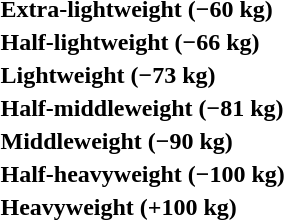<table>
<tr>
<th rowspan=2 style="text-align:left;">Extra-lightweight (−60 kg)</th>
<td rowspan=2></td>
<td rowspan=2></td>
<td></td>
</tr>
<tr>
<td></td>
</tr>
<tr>
<th rowspan=2 style="text-align:left;">Half-lightweight (−66 kg)</th>
<td rowspan=2></td>
<td rowspan=2></td>
<td></td>
</tr>
<tr>
<td></td>
</tr>
<tr>
<th rowspan=2 style="text-align:left;">Lightweight (−73 kg)</th>
<td rowspan=2></td>
<td rowspan=2></td>
<td></td>
</tr>
<tr>
<td></td>
</tr>
<tr>
<th rowspan=2 style="text-align:left;">Half-middleweight (−81 kg)</th>
<td rowspan=2></td>
<td rowspan=2></td>
<td></td>
</tr>
<tr>
<td></td>
</tr>
<tr>
<th rowspan=2 style="text-align:left;">Middleweight (−90 kg)</th>
<td rowspan=2></td>
<td rowspan=2></td>
<td></td>
</tr>
<tr>
<td></td>
</tr>
<tr>
<th rowspan=2 style="text-align:left;">Half-heavyweight (−100 kg)</th>
<td rowspan=2></td>
<td rowspan=2></td>
<td></td>
</tr>
<tr>
<td></td>
</tr>
<tr>
<th rowspan=2 style="text-align:left;">Heavyweight (+100 kg)</th>
<td rowspan=2></td>
<td rowspan=2></td>
<td></td>
</tr>
<tr>
<td></td>
</tr>
</table>
